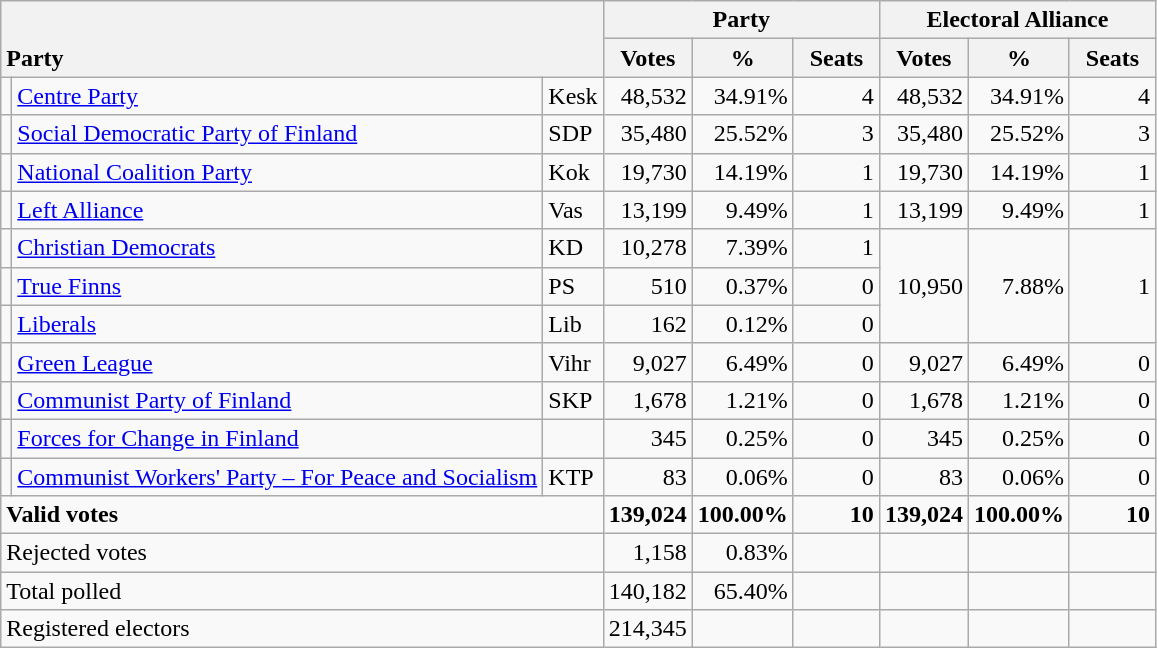<table class="wikitable" border="1" style="text-align:right;">
<tr>
<th style="text-align:left;" valign=bottom rowspan=2 colspan=3>Party</th>
<th colspan=3>Party</th>
<th colspan=3>Electoral Alliance</th>
</tr>
<tr>
<th align=center valign=bottom width="50">Votes</th>
<th align=center valign=bottom width="50">%</th>
<th align=center valign=bottom width="50">Seats</th>
<th align=center valign=bottom width="50">Votes</th>
<th align=center valign=bottom width="50">%</th>
<th align=center valign=bottom width="50">Seats</th>
</tr>
<tr>
<td></td>
<td align=left><a href='#'>Centre Party</a></td>
<td align=left>Kesk</td>
<td>48,532</td>
<td>34.91%</td>
<td>4</td>
<td>48,532</td>
<td>34.91%</td>
<td>4</td>
</tr>
<tr>
<td></td>
<td align=left style="white-space: nowrap;"><a href='#'>Social Democratic Party of Finland</a></td>
<td align=left>SDP</td>
<td>35,480</td>
<td>25.52%</td>
<td>3</td>
<td>35,480</td>
<td>25.52%</td>
<td>3</td>
</tr>
<tr>
<td></td>
<td align=left><a href='#'>National Coalition Party</a></td>
<td align=left>Kok</td>
<td>19,730</td>
<td>14.19%</td>
<td>1</td>
<td>19,730</td>
<td>14.19%</td>
<td>1</td>
</tr>
<tr>
<td></td>
<td align=left><a href='#'>Left Alliance</a></td>
<td align=left>Vas</td>
<td>13,199</td>
<td>9.49%</td>
<td>1</td>
<td>13,199</td>
<td>9.49%</td>
<td>1</td>
</tr>
<tr>
<td></td>
<td align=left><a href='#'>Christian Democrats</a></td>
<td align=left>KD</td>
<td>10,278</td>
<td>7.39%</td>
<td>1</td>
<td rowspan=3>10,950</td>
<td rowspan=3>7.88%</td>
<td rowspan=3>1</td>
</tr>
<tr>
<td></td>
<td align=left><a href='#'>True Finns</a></td>
<td align=left>PS</td>
<td>510</td>
<td>0.37%</td>
<td>0</td>
</tr>
<tr>
<td></td>
<td align=left><a href='#'>Liberals</a></td>
<td align=left>Lib</td>
<td>162</td>
<td>0.12%</td>
<td>0</td>
</tr>
<tr>
<td></td>
<td align=left><a href='#'>Green League</a></td>
<td align=left>Vihr</td>
<td>9,027</td>
<td>6.49%</td>
<td>0</td>
<td>9,027</td>
<td>6.49%</td>
<td>0</td>
</tr>
<tr>
<td></td>
<td align=left><a href='#'>Communist Party of Finland</a></td>
<td align=left>SKP</td>
<td>1,678</td>
<td>1.21%</td>
<td>0</td>
<td>1,678</td>
<td>1.21%</td>
<td>0</td>
</tr>
<tr>
<td></td>
<td align=left><a href='#'>Forces for Change in Finland</a></td>
<td align=left></td>
<td>345</td>
<td>0.25%</td>
<td>0</td>
<td>345</td>
<td>0.25%</td>
<td>0</td>
</tr>
<tr>
<td></td>
<td align=left><a href='#'>Communist Workers' Party – For Peace and Socialism</a></td>
<td align=left>KTP</td>
<td>83</td>
<td>0.06%</td>
<td>0</td>
<td>83</td>
<td>0.06%</td>
<td>0</td>
</tr>
<tr style="font-weight:bold">
<td align=left colspan=3>Valid votes</td>
<td>139,024</td>
<td>100.00%</td>
<td>10</td>
<td>139,024</td>
<td>100.00%</td>
<td>10</td>
</tr>
<tr>
<td align=left colspan=3>Rejected votes</td>
<td>1,158</td>
<td>0.83%</td>
<td></td>
<td></td>
<td></td>
<td></td>
</tr>
<tr>
<td align=left colspan=3>Total polled</td>
<td>140,182</td>
<td>65.40%</td>
<td></td>
<td></td>
<td></td>
<td></td>
</tr>
<tr>
<td align=left colspan=3>Registered electors</td>
<td>214,345</td>
<td></td>
<td></td>
<td></td>
<td></td>
<td></td>
</tr>
</table>
